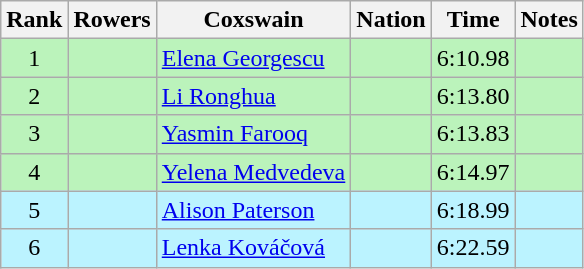<table class="wikitable sortable" style="text-align:center">
<tr>
<th>Rank</th>
<th>Rowers</th>
<th>Coxswain</th>
<th>Nation</th>
<th>Time</th>
<th>Notes</th>
</tr>
<tr bgcolor=bbf3bb>
<td>1</td>
<td align=left data-sort-value="Neculai, Viorica"></td>
<td align=left data-sort-value="Georgescu, Elena"><a href='#'>Elena Georgescu</a></td>
<td align=left></td>
<td>6:10.98</td>
<td></td>
</tr>
<tr bgcolor=bbf3bb>
<td>2</td>
<td align=left></td>
<td align=left><a href='#'>Li Ronghua</a></td>
<td align=left></td>
<td>6:13.80</td>
<td></td>
</tr>
<tr bgcolor=bbf3bb>
<td>3</td>
<td align=left data-sort-value="Brown, Tina"></td>
<td align=left data-sort-value="Farooq, Yasmin"><a href='#'>Yasmin Farooq</a></td>
<td align=left></td>
<td>6:13.83</td>
<td></td>
</tr>
<tr bgcolor=bbf3bb>
<td>4</td>
<td align=left data-sort-value="Fil, Svitlana"></td>
<td align=left data-sort-value="Medvedeva, Yelena"><a href='#'>Yelena Medvedeva</a></td>
<td align=left></td>
<td>6:14.97</td>
<td></td>
</tr>
<tr bgcolor=bbf3ff>
<td>5</td>
<td align=left data-sort-value="Freckleton, Fiona"></td>
<td align=left data-sort-value="Paterson, Alison"><a href='#'>Alison Paterson</a></td>
<td align=left></td>
<td>6:18.99</td>
<td></td>
</tr>
<tr bgcolor=bbf3ff>
<td>6</td>
<td align=left data-sort-value="Zavadilová, Lenka"></td>
<td align=left data-sort-value="Kováčová, Lenka "><a href='#'>Lenka Kováčová</a></td>
<td align=left></td>
<td>6:22.59</td>
<td></td>
</tr>
</table>
